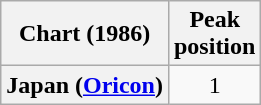<table class="wikitable plainrowheaders" style="text-align:center">
<tr>
<th>Chart (1986)</th>
<th>Peak<br>position</th>
</tr>
<tr>
<th scope="row">Japan (<a href='#'>Oricon</a>)</th>
<td>1</td>
</tr>
</table>
